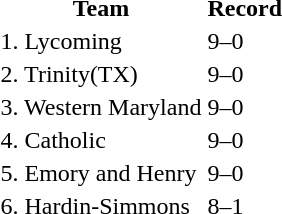<table>
<tr>
<th>Team</th>
<th>Record</th>
</tr>
<tr>
<td>1. Lycoming</td>
<td>9–0</td>
</tr>
<tr>
<td>2. Trinity(TX)</td>
<td>9–0</td>
</tr>
<tr>
<td>3. Western Maryland</td>
<td>9–0</td>
</tr>
<tr>
<td>4. Catholic</td>
<td>9–0</td>
</tr>
<tr>
<td>5. Emory and Henry</td>
<td>9–0</td>
</tr>
<tr>
<td>6. Hardin-Simmons</td>
<td>8–1</td>
</tr>
</table>
